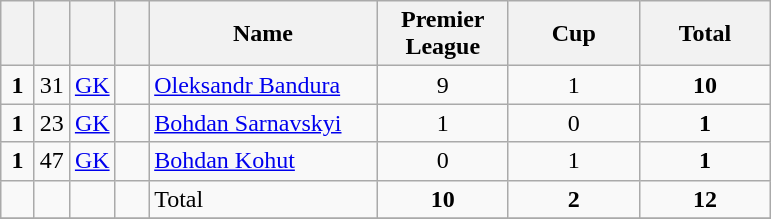<table class="wikitable" style="text-align:center">
<tr>
<th width=15></th>
<th width=15></th>
<th width=15></th>
<th width=15></th>
<th width=145>Name</th>
<th width=80><strong>Premier League</strong></th>
<th width=80><strong>Cup</strong></th>
<th width=80>Total</th>
</tr>
<tr>
<td><strong>1</strong></td>
<td>31</td>
<td><a href='#'>GK</a></td>
<td></td>
<td align=left><a href='#'>Oleksandr Bandura</a></td>
<td>9</td>
<td>1</td>
<td><strong>10</strong></td>
</tr>
<tr>
<td><strong>1</strong></td>
<td>23</td>
<td><a href='#'>GK</a></td>
<td></td>
<td align=left><a href='#'>Bohdan Sarnavskyi</a></td>
<td>1</td>
<td>0</td>
<td><strong>1</strong></td>
</tr>
<tr>
<td><strong>1</strong></td>
<td>47</td>
<td><a href='#'>GK</a></td>
<td></td>
<td align=left><a href='#'>Bohdan Kohut</a></td>
<td>0</td>
<td>1</td>
<td><strong>1</strong></td>
</tr>
<tr>
<td></td>
<td></td>
<td></td>
<td></td>
<td align=left>Total</td>
<td><strong>10</strong></td>
<td><strong>2</strong></td>
<td><strong>12</strong></td>
</tr>
<tr>
</tr>
</table>
